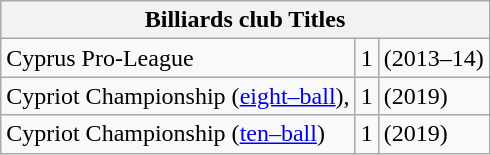<table class="wikitable">
<tr>
<th colspan="3">Billiards club Titles</th>
</tr>
<tr>
<td>Cyprus Pro-League</td>
<td>1</td>
<td>(2013–14)</td>
</tr>
<tr>
<td>Cypriot Championship (<a href='#'>eight–ball</a>),</td>
<td>1</td>
<td>(2019)</td>
</tr>
<tr>
<td>Cypriot Championship (<a href='#'>ten–ball</a>)</td>
<td>1</td>
<td>(2019)</td>
</tr>
</table>
